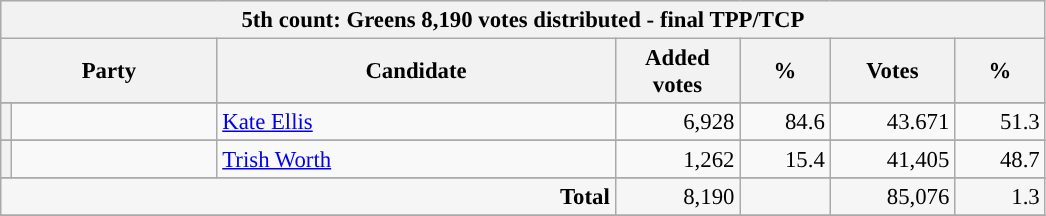<table class="wikitable" style="font-size: 95%;">
<tr style="background-color:#E9E9E9">
<th colspan=7>5th count: Greens 8,190 votes distributed - final TPP/TCP</th>
</tr>
<tr style="background-color:#E9E9E9">
<th colspan=2 style="width: 130px">Party</th>
<th style="width: 17em">Candidate</th>
<th style="width: 5em">Added votes</th>
<th style="width: 3.5em">%</th>
<th style="width: 5em">Votes</th>
<th style="width: 3.5em">%</th>
</tr>
<tr>
</tr>
<tr class="vcard">
<th></th>
<td class="org" style="width: 130px"></td>
<td class="fn"><a href='#'>Kate Ellis</a></td>
<td style="text-align: right; margin-right: 0.5em">6,928</td>
<td style="text-align: right; margin-right: 0.5em">84.6</td>
<td style="text-align: right; margin-right: 0.5em">43.671</td>
<td style="text-align: right; margin-right: 0.5em">51.3</td>
</tr>
<tr>
</tr>
<tr class="vcard">
<th></th>
<td class="org" style="width: 130px"></td>
<td class="fn"><a href='#'>Trish Worth</a></td>
<td style="text-align: right; margin-right: 0.5em">1,262</td>
<td style="text-align: right; margin-right: 0.5em">15.4</td>
<td style="text-align: right; margin-right: 0.5em">41,405</td>
<td style="text-align: right; margin-right: 0.5em">48.7</td>
</tr>
<tr>
</tr>
<tr>
</tr>
<tr style="background-color:#F6F6F6">
<td colspan="3" style="text-align: right; margin-right: 0.5em"><strong>Total</strong></td>
<td style="text-align: right; margin-right: 0.5em">8,190</td>
<td style="text-align: right; margin-right: 0.5em"></td>
<td style="text-align: right; margin-right: 0.5em">85,076</td>
<td style="text-align: right; margin-right: 0.5em">1.3</td>
</tr>
<tr>
</tr>
</table>
